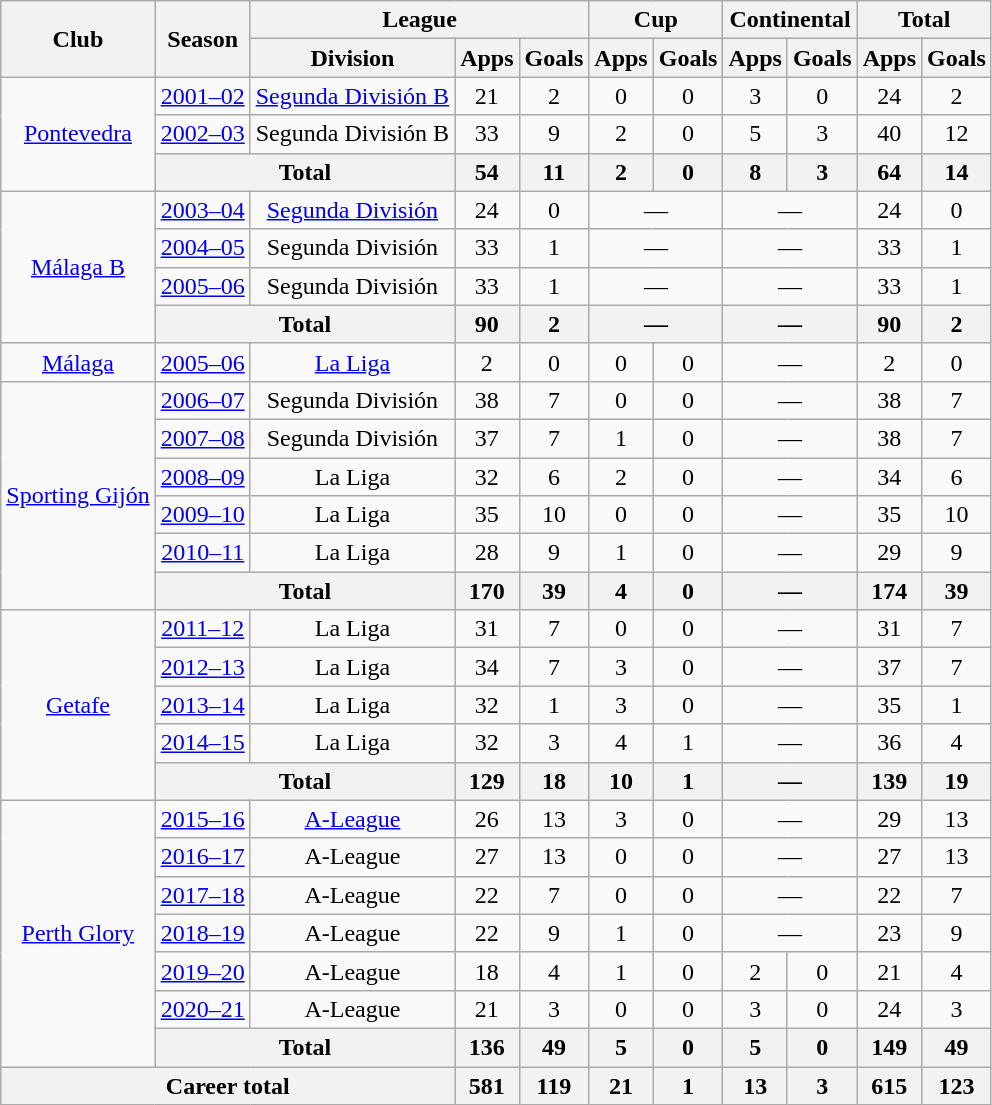<table class="wikitable" style="text-align:center">
<tr>
<th rowspan="2">Club</th>
<th rowspan="2">Season</th>
<th colspan="3">League</th>
<th colspan="2">Cup</th>
<th colspan="2">Continental</th>
<th colspan="2">Total</th>
</tr>
<tr>
<th>Division</th>
<th>Apps</th>
<th>Goals</th>
<th>Apps</th>
<th>Goals</th>
<th>Apps</th>
<th>Goals</th>
<th>Apps</th>
<th>Goals</th>
</tr>
<tr>
<td rowspan="3"><a href='#'>Pontevedra</a></td>
<td><a href='#'>2001–02</a></td>
<td><a href='#'>Segunda División B</a></td>
<td>21</td>
<td>2</td>
<td>0</td>
<td>0</td>
<td>3</td>
<td>0</td>
<td>24</td>
<td>2</td>
</tr>
<tr>
<td><a href='#'>2002–03</a></td>
<td>Segunda División B</td>
<td>33</td>
<td>9</td>
<td>2</td>
<td>0</td>
<td>5</td>
<td>3</td>
<td>40</td>
<td>12</td>
</tr>
<tr>
<th colspan="2">Total</th>
<th>54</th>
<th>11</th>
<th>2</th>
<th>0</th>
<th>8</th>
<th>3</th>
<th>64</th>
<th>14</th>
</tr>
<tr>
<td rowspan="4"><a href='#'>Málaga B</a></td>
<td><a href='#'>2003–04</a></td>
<td><a href='#'>Segunda División</a></td>
<td>24</td>
<td>0</td>
<td colspan="2">—</td>
<td colspan="2">—</td>
<td>24</td>
<td>0</td>
</tr>
<tr>
<td><a href='#'>2004–05</a></td>
<td>Segunda División</td>
<td>33</td>
<td>1</td>
<td colspan="2">—</td>
<td colspan="2">—</td>
<td>33</td>
<td>1</td>
</tr>
<tr>
<td><a href='#'>2005–06</a></td>
<td>Segunda División</td>
<td>33</td>
<td>1</td>
<td colspan="2">—</td>
<td colspan="2">—</td>
<td>33</td>
<td>1</td>
</tr>
<tr>
<th colspan="2">Total</th>
<th>90</th>
<th>2</th>
<th colspan="2">—</th>
<th colspan="2">—</th>
<th>90</th>
<th>2</th>
</tr>
<tr>
<td rowspan="1"><a href='#'>Málaga</a></td>
<td><a href='#'>2005–06</a></td>
<td><a href='#'>La Liga</a></td>
<td>2</td>
<td>0</td>
<td>0</td>
<td>0</td>
<td colspan="2">—</td>
<td>2</td>
<td>0</td>
</tr>
<tr>
<td rowspan="6"><a href='#'>Sporting Gijón</a></td>
<td><a href='#'>2006–07</a></td>
<td>Segunda División</td>
<td>38</td>
<td>7</td>
<td>0</td>
<td>0</td>
<td colspan="2">—</td>
<td>38</td>
<td>7</td>
</tr>
<tr>
<td><a href='#'>2007–08</a></td>
<td>Segunda División</td>
<td>37</td>
<td>7</td>
<td>1</td>
<td>0</td>
<td colspan="2">—</td>
<td>38</td>
<td>7</td>
</tr>
<tr>
<td><a href='#'>2008–09</a></td>
<td>La Liga</td>
<td>32</td>
<td>6</td>
<td>2</td>
<td>0</td>
<td colspan="2">—</td>
<td>34</td>
<td>6</td>
</tr>
<tr>
<td><a href='#'>2009–10</a></td>
<td>La Liga</td>
<td>35</td>
<td>10</td>
<td>0</td>
<td>0</td>
<td colspan="2">—</td>
<td>35</td>
<td>10</td>
</tr>
<tr>
<td><a href='#'>2010–11</a></td>
<td>La Liga</td>
<td>28</td>
<td>9</td>
<td>1</td>
<td>0</td>
<td colspan="2">—</td>
<td>29</td>
<td>9</td>
</tr>
<tr>
<th colspan="2">Total</th>
<th>170</th>
<th>39</th>
<th>4</th>
<th>0</th>
<th colspan="2">—</th>
<th>174</th>
<th>39</th>
</tr>
<tr>
<td rowspan="5"><a href='#'>Getafe</a></td>
<td><a href='#'>2011–12</a></td>
<td>La Liga</td>
<td>31</td>
<td>7</td>
<td>0</td>
<td>0</td>
<td colspan="2">—</td>
<td>31</td>
<td>7</td>
</tr>
<tr>
<td><a href='#'>2012–13</a></td>
<td>La Liga</td>
<td>34</td>
<td>7</td>
<td>3</td>
<td>0</td>
<td colspan="2">—</td>
<td>37</td>
<td>7</td>
</tr>
<tr>
<td><a href='#'>2013–14</a></td>
<td>La Liga</td>
<td>32</td>
<td>1</td>
<td>3</td>
<td>0</td>
<td colspan="2">—</td>
<td>35</td>
<td>1</td>
</tr>
<tr>
<td><a href='#'>2014–15</a></td>
<td>La Liga</td>
<td>32</td>
<td>3</td>
<td>4</td>
<td>1</td>
<td colspan="2">—</td>
<td>36</td>
<td>4</td>
</tr>
<tr>
<th colspan="2">Total</th>
<th>129</th>
<th>18</th>
<th>10</th>
<th>1</th>
<th colspan="2">—</th>
<th>139</th>
<th>19</th>
</tr>
<tr>
<td rowspan="7"><a href='#'>Perth Glory</a></td>
<td><a href='#'>2015–16</a></td>
<td><a href='#'>A-League</a></td>
<td>26</td>
<td>13</td>
<td>3</td>
<td>0</td>
<td colspan="2">—</td>
<td>29</td>
<td>13</td>
</tr>
<tr>
<td><a href='#'>2016–17</a></td>
<td>A-League</td>
<td>27</td>
<td>13</td>
<td>0</td>
<td>0</td>
<td colspan="2">—</td>
<td>27</td>
<td>13</td>
</tr>
<tr>
<td><a href='#'>2017–18</a></td>
<td>A-League</td>
<td>22</td>
<td>7</td>
<td>0</td>
<td>0</td>
<td colspan="2">—</td>
<td>22</td>
<td>7</td>
</tr>
<tr>
<td><a href='#'>2018–19</a></td>
<td>A-League</td>
<td>22</td>
<td>9</td>
<td>1</td>
<td>0</td>
<td colspan="2">—</td>
<td>23</td>
<td>9</td>
</tr>
<tr>
<td><a href='#'>2019–20</a></td>
<td>A-League</td>
<td>18</td>
<td>4</td>
<td>1</td>
<td>0</td>
<td>2</td>
<td>0</td>
<td>21</td>
<td>4</td>
</tr>
<tr>
<td><a href='#'>2020–21</a></td>
<td>A-League</td>
<td>21</td>
<td>3</td>
<td>0</td>
<td>0</td>
<td>3</td>
<td>0</td>
<td>24</td>
<td>3</td>
</tr>
<tr>
<th colspan="2">Total</th>
<th>136</th>
<th>49</th>
<th>5</th>
<th>0</th>
<th>5</th>
<th>0</th>
<th>149</th>
<th>49</th>
</tr>
<tr>
<th colspan="3">Career total</th>
<th>581</th>
<th>119</th>
<th>21</th>
<th>1</th>
<th>13</th>
<th>3</th>
<th>615</th>
<th>123</th>
</tr>
</table>
